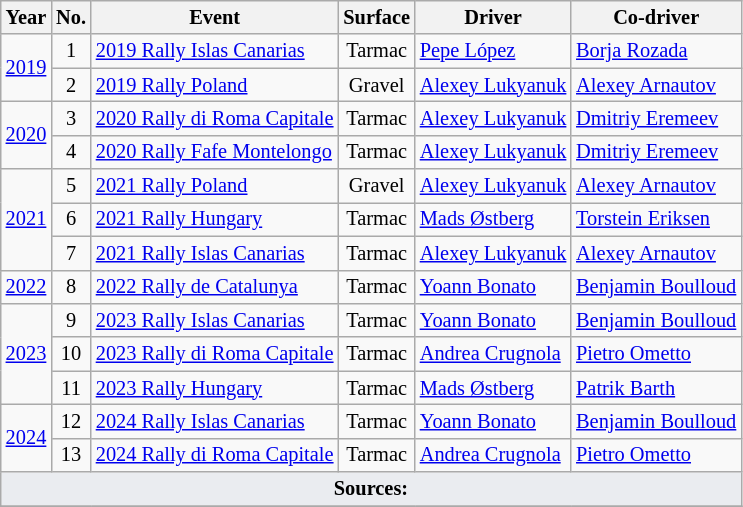<table class="wikitable" style="font-size: 85%; ">
<tr>
<th>Year</th>
<th>No.</th>
<th>Event</th>
<th>Surface</th>
<th>Driver</th>
<th>Co-driver</th>
</tr>
<tr>
<td align="center" rowspan="2"><a href='#'>2019</a></td>
<td align="center">1</td>
<td> <a href='#'>2019 Rally Islas Canarias</a></td>
<td align="center">Tarmac</td>
<td> <a href='#'>Pepe López</a></td>
<td> <a href='#'>Borja Rozada</a></td>
</tr>
<tr>
<td align="center">2</td>
<td> <a href='#'>2019 Rally Poland</a></td>
<td align="center">Gravel</td>
<td> <a href='#'>Alexey Lukyanuk</a></td>
<td> <a href='#'>Alexey Arnautov</a></td>
</tr>
<tr>
<td align="center" rowspan="2"><a href='#'>2020</a></td>
<td align="center">3</td>
<td> <a href='#'>2020 Rally di Roma Capitale</a></td>
<td align="center">Tarmac</td>
<td> <a href='#'>Alexey Lukyanuk</a></td>
<td> <a href='#'>Dmitriy Eremeev</a></td>
</tr>
<tr>
<td align="center">4</td>
<td> <a href='#'>2020 Rally Fafe Montelongo</a></td>
<td align="center">Tarmac</td>
<td> <a href='#'>Alexey Lukyanuk</a></td>
<td> <a href='#'>Dmitriy Eremeev</a></td>
</tr>
<tr>
<td align="center" rowspan="3"><a href='#'>2021</a></td>
<td align="center">5</td>
<td> <a href='#'>2021 Rally Poland</a></td>
<td align="center">Gravel</td>
<td> <a href='#'>Alexey Lukyanuk</a></td>
<td> <a href='#'>Alexey Arnautov</a></td>
</tr>
<tr>
<td align="center">6</td>
<td> <a href='#'>2021 Rally Hungary</a></td>
<td align="center">Tarmac</td>
<td> <a href='#'>Mads Østberg</a></td>
<td> <a href='#'>Torstein Eriksen</a></td>
</tr>
<tr>
<td align="center">7</td>
<td> <a href='#'>2021 Rally Islas Canarias</a></td>
<td align="center">Tarmac</td>
<td> <a href='#'>Alexey Lukyanuk</a></td>
<td> <a href='#'>Alexey Arnautov</a></td>
</tr>
<tr>
<td align="center" rowspan="1"><a href='#'>2022</a></td>
<td align="center">8</td>
<td> <a href='#'>2022 Rally de Catalunya</a></td>
<td align="center">Tarmac</td>
<td> <a href='#'>Yoann Bonato</a></td>
<td> <a href='#'>Benjamin Boulloud</a></td>
</tr>
<tr>
<td align="center" rowspan="3"><a href='#'>2023</a></td>
<td align="center">9</td>
<td> <a href='#'>2023 Rally Islas Canarias</a></td>
<td align="center">Tarmac</td>
<td> <a href='#'>Yoann Bonato</a></td>
<td> <a href='#'>Benjamin Boulloud</a></td>
</tr>
<tr>
<td align="center">10</td>
<td> <a href='#'>2023 Rally di Roma Capitale</a></td>
<td align="center">Tarmac</td>
<td> <a href='#'>Andrea Crugnola</a></td>
<td> <a href='#'>Pietro Ometto</a></td>
</tr>
<tr>
<td align="center">11</td>
<td> <a href='#'>2023 Rally Hungary</a></td>
<td align="center">Tarmac</td>
<td> <a href='#'>Mads Østberg</a></td>
<td> <a href='#'>Patrik Barth</a></td>
</tr>
<tr>
<td align="center" rowspan="2"><a href='#'>2024</a></td>
<td align="center">12</td>
<td> <a href='#'>2024 Rally Islas Canarias</a></td>
<td align="center">Tarmac</td>
<td> <a href='#'>Yoann Bonato</a></td>
<td> <a href='#'>Benjamin Boulloud</a></td>
</tr>
<tr>
<td align="center">13</td>
<td> <a href='#'>2024 Rally di Roma Capitale</a></td>
<td align="center">Tarmac</td>
<td> <a href='#'>Andrea Crugnola</a></td>
<td> <a href='#'>Pietro Ometto</a></td>
</tr>
<tr>
<td colspan="6" style="background-color:#EAECF0;text-align:center"><strong>Sources:</strong></td>
</tr>
<tr>
</tr>
</table>
